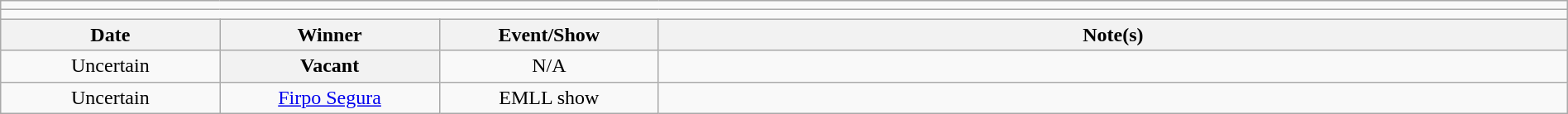<table class="wikitable" style="text-align:center; width:100%;">
<tr>
<td colspan="5"></td>
</tr>
<tr>
<td colspan="5"><strong></strong></td>
</tr>
<tr>
<th width=14%>Date</th>
<th width=14%>Winner</th>
<th width=14%>Event/Show</th>
<th width=58%>Note(s)</th>
</tr>
<tr>
<td>Uncertain</td>
<th>Vacant</th>
<td>N/A</td>
<td align=left></td>
</tr>
<tr>
<td>Uncertain</td>
<td><a href='#'>Firpo Segura</a></td>
<td>EMLL show</td>
<td align=left></td>
</tr>
</table>
